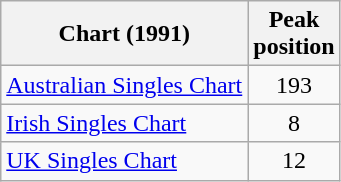<table class="wikitable sortable">
<tr>
<th>Chart (1991)</th>
<th>Peak<br>position</th>
</tr>
<tr>
<td align="left"><a href='#'>Australian Singles Chart</a></td>
<td style="text-align:center;">193</td>
</tr>
<tr>
<td align="left"><a href='#'>Irish Singles Chart</a></td>
<td style="text-align:center;">8</td>
</tr>
<tr>
<td align="left"><a href='#'>UK Singles Chart</a></td>
<td style="text-align:center;">12</td>
</tr>
</table>
